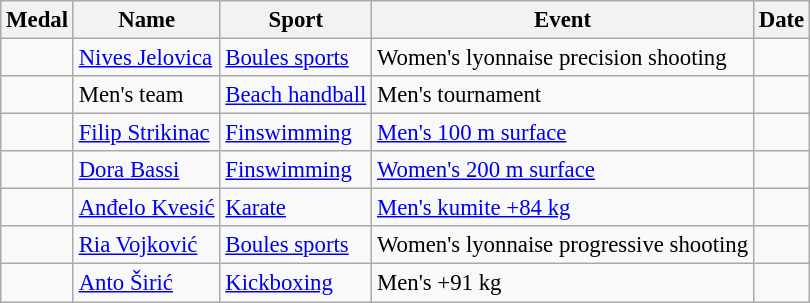<table class="wikitable sortable" style="font-size: 95%;">
<tr>
<th>Medal</th>
<th>Name</th>
<th>Sport</th>
<th>Event</th>
<th>Date</th>
</tr>
<tr>
<td></td>
<td><a href='#'>Nives Jelovica</a></td>
<td><a href='#'>Boules sports</a></td>
<td>Women's lyonnaise precision shooting</td>
<td></td>
</tr>
<tr>
<td></td>
<td>Men's team</td>
<td><a href='#'>Beach handball</a></td>
<td>Men's tournament</td>
<td></td>
</tr>
<tr>
<td></td>
<td><a href='#'>Filip Strikinac</a></td>
<td><a href='#'>Finswimming</a></td>
<td><a href='#'>Men's 100 m surface</a></td>
<td></td>
</tr>
<tr>
<td></td>
<td><a href='#'>Dora Bassi</a></td>
<td><a href='#'>Finswimming</a></td>
<td><a href='#'>Women's 200 m surface</a></td>
<td></td>
</tr>
<tr>
<td></td>
<td><a href='#'>Anđelo Kvesić</a></td>
<td><a href='#'>Karate</a></td>
<td><a href='#'>Men's kumite +84 kg</a></td>
<td></td>
</tr>
<tr>
<td></td>
<td><a href='#'>Ria Vojković</a></td>
<td><a href='#'>Boules sports</a></td>
<td>Women's lyonnaise progressive shooting</td>
<td></td>
</tr>
<tr>
<td></td>
<td><a href='#'>Anto Širić</a></td>
<td><a href='#'>Kickboxing</a></td>
<td>Men's +91 kg</td>
<td></td>
</tr>
</table>
